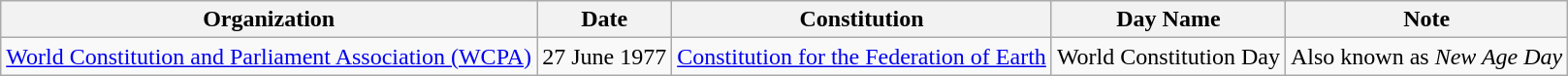<table class="wikitable">
<tr>
<th>Organization</th>
<th>Date</th>
<th>Constitution</th>
<th>Day Name</th>
<th>Note</th>
</tr>
<tr>
<td><a href='#'>World Constitution and Parliament Association (WCPA)</a></td>
<td>27 June 1977</td>
<td><a href='#'>Constitution for the Federation of Earth</a></td>
<td>World Constitution Day</td>
<td>Also known as <em>New Age Day</em></td>
</tr>
</table>
